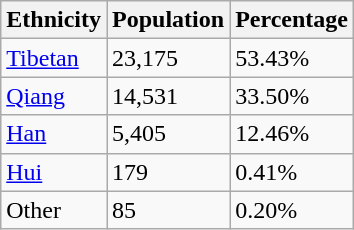<table class="wikitable">
<tr>
<th>Ethnicity</th>
<th>Population</th>
<th>Percentage</th>
</tr>
<tr>
<td><a href='#'>Tibetan</a></td>
<td>23,175</td>
<td>53.43%</td>
</tr>
<tr>
<td><a href='#'>Qiang</a></td>
<td>14,531</td>
<td>33.50%</td>
</tr>
<tr>
<td><a href='#'>Han</a></td>
<td>5,405</td>
<td>12.46%</td>
</tr>
<tr>
<td><a href='#'>Hui</a></td>
<td>179</td>
<td>0.41%</td>
</tr>
<tr>
<td>Other</td>
<td>85</td>
<td>0.20%</td>
</tr>
</table>
